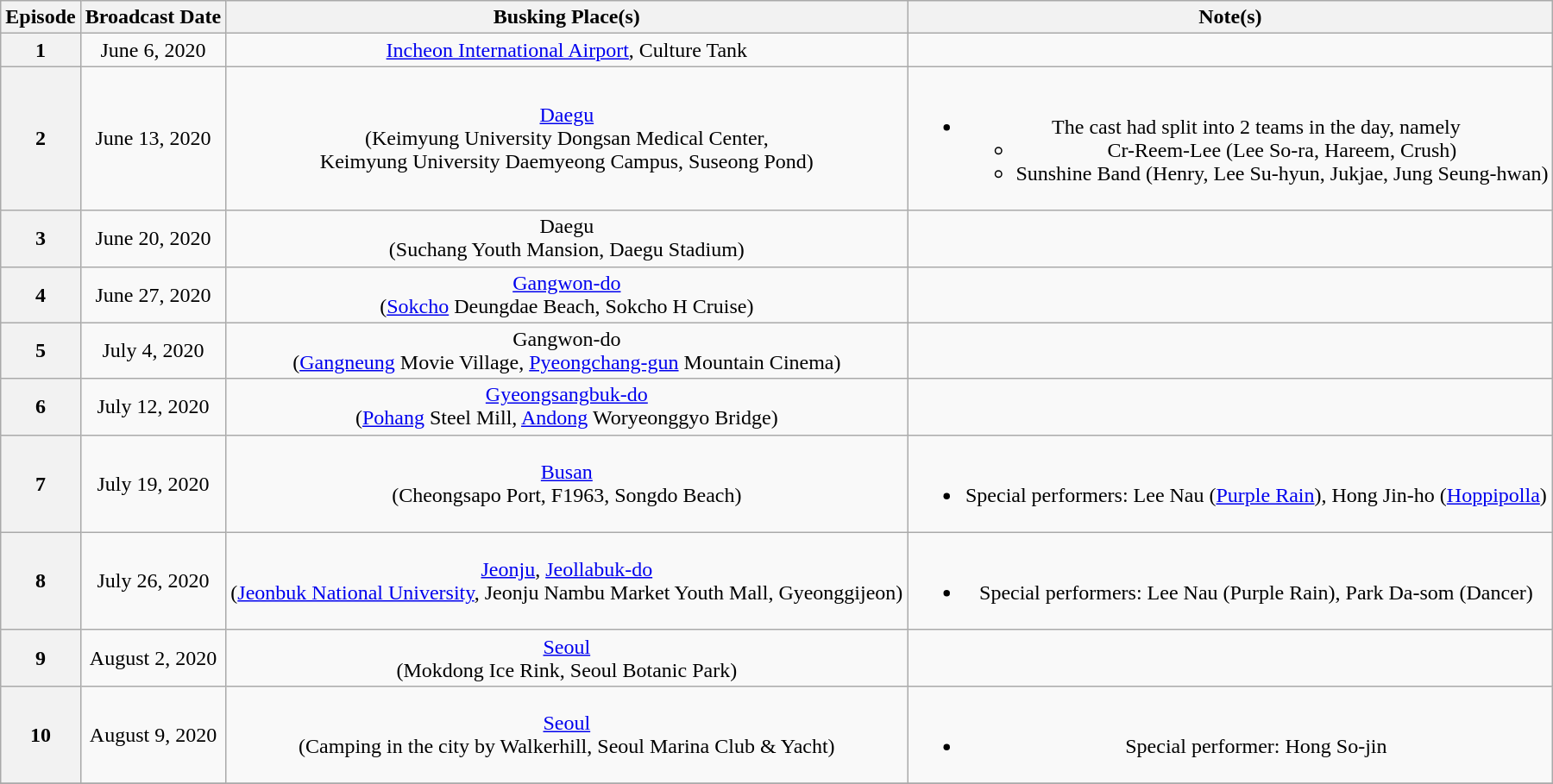<table class="wikitable" style="text-align:center;">
<tr>
<th width=20>Episode</th>
<th>Broadcast Date</th>
<th>Busking Place(s)</th>
<th>Note(s)</th>
</tr>
<tr>
<th>1</th>
<td>June 6, 2020</td>
<td><a href='#'>Incheon International Airport</a>, Culture Tank</td>
<td></td>
</tr>
<tr>
<th>2</th>
<td>June 13, 2020</td>
<td><a href='#'>Daegu</a><br>(Keimyung University Dongsan Medical Center,<br>Keimyung University Daemyeong Campus, Suseong Pond)</td>
<td><br><ul><li>The cast had split into 2 teams in the day, namely<ul><li>Cr-Reem-Lee (Lee So-ra, Hareem, Crush)</li><li>Sunshine Band (Henry, Lee Su-hyun, Jukjae, Jung Seung-hwan)</li></ul></li></ul></td>
</tr>
<tr>
<th>3</th>
<td>June 20, 2020</td>
<td>Daegu<br>(Suchang Youth Mansion, Daegu Stadium)</td>
<td></td>
</tr>
<tr>
<th>4</th>
<td>June 27, 2020</td>
<td><a href='#'>Gangwon-do</a><br>(<a href='#'>Sokcho</a> Deungdae Beach, Sokcho H Cruise)</td>
<td></td>
</tr>
<tr>
<th>5</th>
<td>July 4, 2020</td>
<td>Gangwon-do<br>(<a href='#'>Gangneung</a> Movie Village, <a href='#'>Pyeongchang-gun</a> Mountain Cinema)</td>
<td></td>
</tr>
<tr>
<th>6</th>
<td>July 12, 2020</td>
<td><a href='#'>Gyeongsangbuk-do</a><br>(<a href='#'>Pohang</a> Steel Mill, <a href='#'>Andong</a> Woryeonggyo Bridge)</td>
<td></td>
</tr>
<tr>
<th>7</th>
<td>July 19, 2020</td>
<td><a href='#'>Busan</a><br>(Cheongsapo Port, F1963, Songdo Beach)</td>
<td><br><ul><li>Special performers: Lee Nau (<a href='#'>Purple Rain</a>), Hong Jin-ho (<a href='#'>Hoppipolla</a>)</li></ul></td>
</tr>
<tr>
<th>8</th>
<td>July 26, 2020</td>
<td><a href='#'>Jeonju</a>, <a href='#'>Jeollabuk-do</a><br>(<a href='#'>Jeonbuk National University</a>, Jeonju Nambu Market Youth Mall, Gyeonggijeon)</td>
<td><br><ul><li>Special performers: Lee Nau (Purple Rain), Park Da-som (Dancer)</li></ul></td>
</tr>
<tr>
<th>9</th>
<td>August 2, 2020</td>
<td><a href='#'>Seoul</a><br>(Mokdong Ice Rink, Seoul Botanic Park)</td>
<td></td>
</tr>
<tr>
<th>10</th>
<td>August 9, 2020</td>
<td><a href='#'>Seoul</a><br>(Camping in the city by Walkerhill, Seoul Marina Club & Yacht)</td>
<td><br><ul><li>Special performer: Hong So-jin</li></ul></td>
</tr>
<tr>
</tr>
</table>
